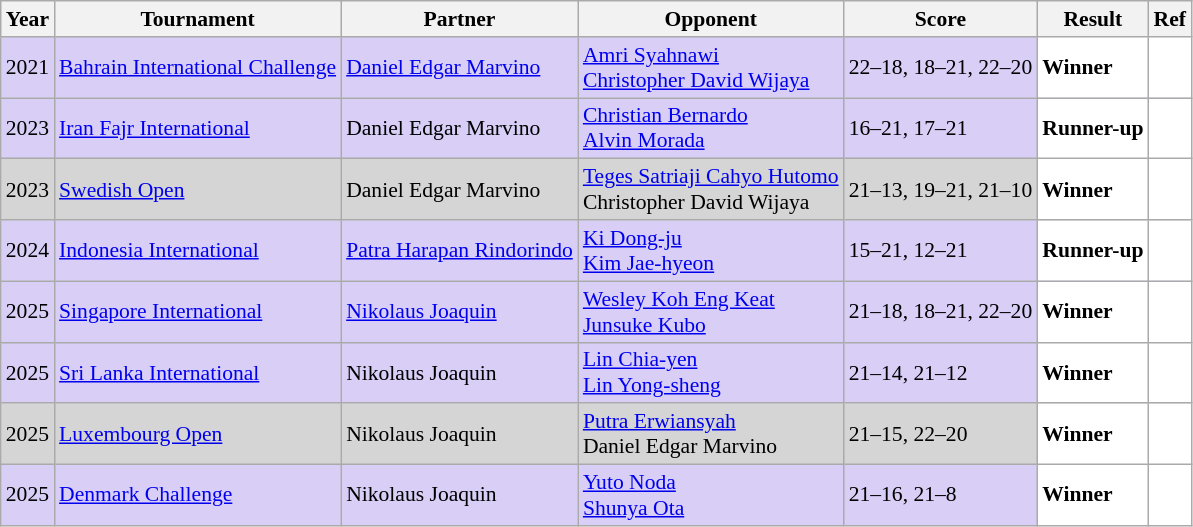<table class="sortable wikitable" style="font-size: 90%">
<tr>
<th>Year</th>
<th>Tournament</th>
<th>Partner</th>
<th>Opponent</th>
<th>Score</th>
<th>Result</th>
<th>Ref</th>
</tr>
<tr style="background:#D8CEF6">
<td align="center">2021</td>
<td align="left"><a href='#'>Bahrain International Challenge</a></td>
<td align="left"> <a href='#'>Daniel Edgar Marvino</a></td>
<td align="left"> <a href='#'>Amri Syahnawi</a><br> <a href='#'>Christopher David Wijaya</a></td>
<td align="left">22–18, 18–21, 22–20</td>
<td style="text-align:left; background:white"> <strong>Winner</strong></td>
<td style="text-align:center; background:white"></td>
</tr>
<tr style="background:#D8CEF6">
<td align="center">2023</td>
<td align="left"><a href='#'>Iran Fajr International</a></td>
<td align="left"> Daniel Edgar Marvino</td>
<td align="left"> <a href='#'>Christian Bernardo</a><br> <a href='#'>Alvin Morada</a></td>
<td align="left">16–21, 17–21</td>
<td style="text-align:left; background:white"> <strong>Runner-up</strong></td>
<td style="text-align:center; background:white"></td>
</tr>
<tr style="background:#D5D5D5">
<td align="center">2023</td>
<td align="left"><a href='#'>Swedish Open</a></td>
<td align="left"> Daniel Edgar Marvino</td>
<td align="left"> <a href='#'>Teges Satriaji Cahyo Hutomo</a><br> Christopher David Wijaya</td>
<td align="left">21–13, 19–21, 21–10</td>
<td style="text-align:left; background:white"> <strong>Winner</strong></td>
<td style="text-align:center; background:white"></td>
</tr>
<tr style="background:#D8CEF6">
<td align="center">2024</td>
<td align="left"><a href='#'>Indonesia International</a></td>
<td align="left"> <a href='#'>Patra Harapan Rindorindo</a></td>
<td align="left"> <a href='#'>Ki Dong-ju</a><br> <a href='#'>Kim Jae-hyeon</a></td>
<td align="left">15–21, 12–21</td>
<td style="text-align:left; background:white"> <strong>Runner-up</strong></td>
<td style="text-align:center; background:white"></td>
</tr>
<tr style="background:#D8CEF6">
<td align="center">2025</td>
<td align="left"><a href='#'>Singapore International</a></td>
<td align="left"> <a href='#'>Nikolaus Joaquin</a></td>
<td align="left"> <a href='#'>Wesley Koh Eng Keat</a><br> <a href='#'>Junsuke Kubo</a></td>
<td align="left">21–18, 18–21, 22–20</td>
<td style="text-align:left; background:white"> <strong>Winner</strong></td>
<td style="text-align:center; background:white"></td>
</tr>
<tr style="background:#D8CEF6">
<td align="center">2025</td>
<td align="left"><a href='#'>Sri Lanka International</a></td>
<td align="left"> Nikolaus Joaquin</td>
<td align="left"> <a href='#'>Lin Chia-yen</a><br> <a href='#'>Lin Yong-sheng</a></td>
<td align="left">21–14, 21–12</td>
<td style="text-align:left; background:white"> <strong>Winner</strong></td>
<td style="text-align:center; background:white"></td>
</tr>
<tr style="background:#D5D5D5">
<td align="center">2025</td>
<td align="left"><a href='#'>Luxembourg Open</a></td>
<td align="left"> Nikolaus Joaquin</td>
<td align="left"> <a href='#'>Putra Erwiansyah</a><br> Daniel Edgar Marvino</td>
<td align="left">21–15, 22–20</td>
<td style="text-align:left; background:white"> <strong>Winner</strong></td>
<td style="text-align:center; background:white"></td>
</tr>
<tr style="background:#D8CEF6">
<td align="center">2025</td>
<td align="left"><a href='#'>Denmark Challenge</a></td>
<td align="left"> Nikolaus Joaquin</td>
<td align="left"> <a href='#'>Yuto Noda</a><br> <a href='#'>Shunya Ota</a></td>
<td align="left">21–16, 21–8</td>
<td style="text-align:left; background:white"> <strong>Winner</strong></td>
<td style="text-align:center; background:white"></td>
</tr>
</table>
